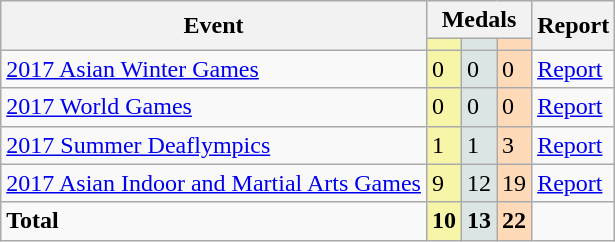<table class=wikitable>
<tr>
<th rowspan=2>Event</th>
<th colspan=3>Medals</th>
<th rowspan=2>Report</th>
</tr>
<tr>
<th style="background:#f7f6a8;"></th>
<th style="background:#dce5e5;"></th>
<th style="background:#ffdab9;"></th>
</tr>
<tr>
<td><a href='#'>2017 Asian Winter Games</a></td>
<td style="background:#f7f6a8;">0</td>
<td style="background:#dce5e5;">0</td>
<td style="background:#ffdab9;">0</td>
<td><a href='#'>Report</a></td>
</tr>
<tr>
<td><a href='#'>2017 World Games</a></td>
<td style="background:#f7f6a8;">0</td>
<td style="background:#dce5e5;">0</td>
<td style="background:#ffdab9;">0</td>
<td><a href='#'>Report</a></td>
</tr>
<tr>
<td><a href='#'>2017 Summer Deaflympics</a></td>
<td style="background:#f7f6a8;">1</td>
<td style="background:#dce5e5;">1</td>
<td style="background:#ffdab9;">3</td>
<td><a href='#'>Report</a></td>
</tr>
<tr>
<td><a href='#'>2017 Asian Indoor and Martial Arts Games</a></td>
<td style="background:#f7f6a8;">9</td>
<td style="background:#dce5e5;">12</td>
<td style="background:#ffdab9;">19</td>
<td><a href='#'>Report</a></td>
</tr>
<tr>
<td><strong>Total</strong></td>
<td style="background:#f7f6a8;"><strong>10</strong></td>
<td style="background:#dce5e5;"><strong>13</strong></td>
<td style="background:#ffdab9;"><strong>22</strong></td>
<td></td>
</tr>
</table>
